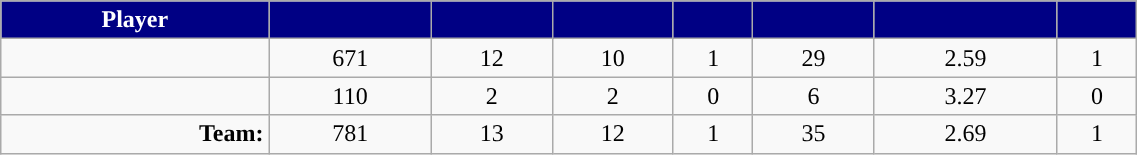<table style="width:60%;" class="wikitable sortable">
<tr>
<th style="color:white; background:#000084; ">Player</th>
<th style="color:white; background:#000084; "></th>
<th style="color:white; background:#000084; "></th>
<th style="color:white; background:#000084; "></th>
<th style="color:white; background:#000084; "></th>
<th style="color:white; background:#000084; "></th>
<th style="color:white; background:#000084; "></th>
<th style="color:white; background:#000084; "></th>
</tr>
<tr align="center">
<td align="right"></td>
<td>671</td>
<td>12</td>
<td>10</td>
<td>1</td>
<td>29</td>
<td>2.59</td>
<td>1</td>
</tr>
<tr align="center">
<td align="right"></td>
<td>110</td>
<td>2</td>
<td>2</td>
<td>0</td>
<td>6</td>
<td>3.27</td>
<td>0</td>
</tr>
<tr align="center">
<td align="right"><strong>Team:</strong></td>
<td>781</td>
<td>13</td>
<td>12</td>
<td>1</td>
<td>35</td>
<td>2.69</td>
<td>1</td>
</tr>
</table>
